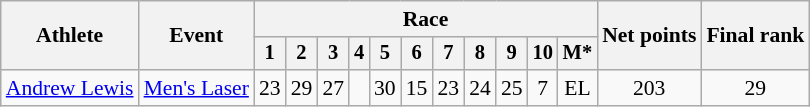<table class="wikitable" style="font-size:90%">
<tr>
<th rowspan="2">Athlete</th>
<th rowspan="2">Event</th>
<th colspan=11>Race</th>
<th rowspan=2>Net points</th>
<th rowspan=2>Final rank</th>
</tr>
<tr style="font-size:95%">
<th>1</th>
<th>2</th>
<th>3</th>
<th>4</th>
<th>5</th>
<th>6</th>
<th>7</th>
<th>8</th>
<th>9</th>
<th>10</th>
<th>M*</th>
</tr>
<tr align=center>
<td align=left><a href='#'>Andrew Lewis</a></td>
<td align=left><a href='#'>Men's Laser</a></td>
<td>23</td>
<td>29</td>
<td>27</td>
<td></td>
<td>30</td>
<td>15</td>
<td>23</td>
<td>24</td>
<td>25</td>
<td>7</td>
<td>EL</td>
<td>203</td>
<td>29</td>
</tr>
</table>
